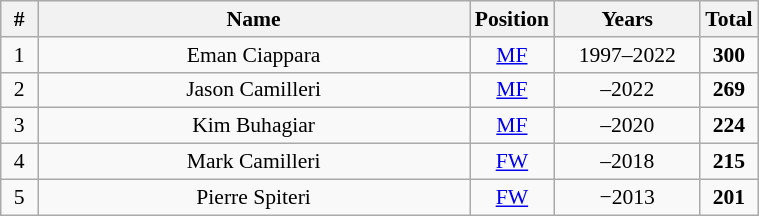<table class="wikitable sortable" style=text-align:center;font-size:90%;width:40%>
<tr>
<th width=5%>#</th>
<th width=60%>Name</th>
<th width=10%>Position</th>
<th width=20%>Years</th>
<th width=15%>Total</th>
</tr>
<tr>
<td>1</td>
<td> Eman Ciappara</td>
<td><a href='#'>MF</a></td>
<td>1997–2022</td>
<td><strong>300</strong></td>
</tr>
<tr>
<td>2</td>
<td> Jason Camilleri</td>
<td><a href='#'>MF</a></td>
<td>–2022</td>
<td><strong>269</strong></td>
</tr>
<tr>
<td>3</td>
<td> Kim Buhagiar</td>
<td><a href='#'>MF</a></td>
<td>–2020</td>
<td><strong>224</strong></td>
</tr>
<tr>
<td>4</td>
<td> Mark Camilleri</td>
<td><a href='#'>FW</a></td>
<td>–2018</td>
<td><strong>215</strong></td>
</tr>
<tr>
<td>5</td>
<td> Pierre Spiteri</td>
<td><a href='#'>FW</a></td>
<td>−2013</td>
<td><strong>201</strong></td>
</tr>
</table>
